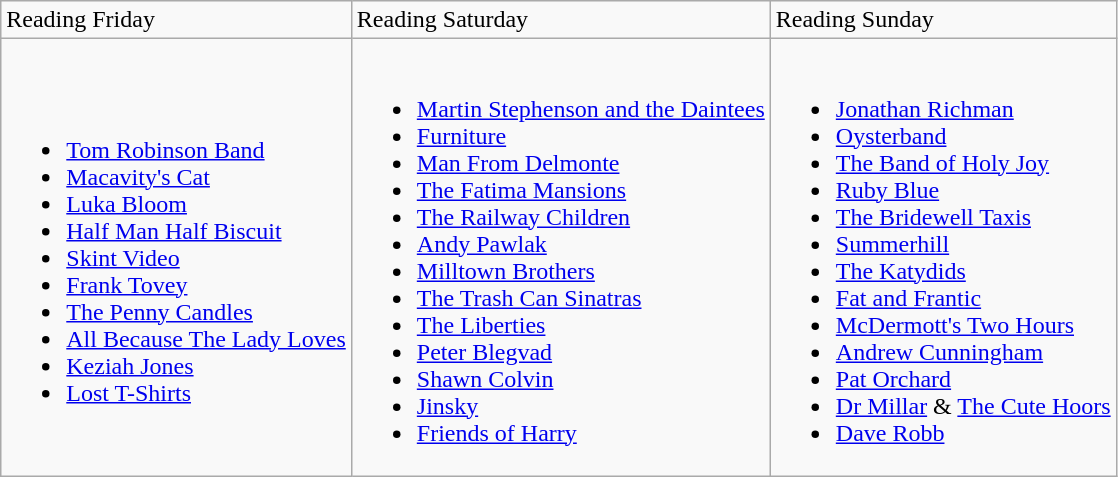<table class="wikitable">
<tr>
<td>Reading Friday</td>
<td>Reading Saturday</td>
<td>Reading Sunday</td>
</tr>
<tr>
<td><br><ul><li><a href='#'>Tom Robinson Band</a></li><li><a href='#'>Macavity's Cat</a></li><li><a href='#'>Luka Bloom</a></li><li><a href='#'>Half Man Half Biscuit</a></li><li><a href='#'>Skint Video</a></li><li><a href='#'>Frank Tovey</a></li><li><a href='#'>The Penny Candles</a></li><li><a href='#'>All Because The Lady Loves</a></li><li><a href='#'>Keziah Jones</a></li><li><a href='#'>Lost T-Shirts</a></li></ul></td>
<td><br><ul><li><a href='#'>Martin Stephenson and the Daintees</a></li><li><a href='#'>Furniture</a></li><li><a href='#'>Man From Delmonte</a></li><li><a href='#'>The Fatima Mansions</a></li><li><a href='#'>The Railway Children</a></li><li><a href='#'>Andy Pawlak</a></li><li><a href='#'>Milltown Brothers</a></li><li><a href='#'>The Trash Can Sinatras</a></li><li><a href='#'>The Liberties</a></li><li><a href='#'>Peter Blegvad</a></li><li><a href='#'>Shawn Colvin</a></li><li><a href='#'>Jinsky</a></li><li><a href='#'>Friends of Harry</a></li></ul></td>
<td><br><ul><li><a href='#'>Jonathan Richman</a></li><li><a href='#'>Oysterband</a></li><li><a href='#'>The Band of Holy Joy</a></li><li><a href='#'>Ruby Blue</a></li><li><a href='#'>The Bridewell Taxis</a></li><li><a href='#'>Summerhill</a></li><li><a href='#'>The Katydids</a></li><li><a href='#'>Fat and Frantic</a></li><li><a href='#'>McDermott's Two Hours</a></li><li><a href='#'>Andrew Cunningham</a></li><li><a href='#'>Pat Orchard</a></li><li><a href='#'>Dr Millar</a> & <a href='#'>The Cute Hoors</a></li><li><a href='#'>Dave Robb</a></li></ul></td>
</tr>
</table>
